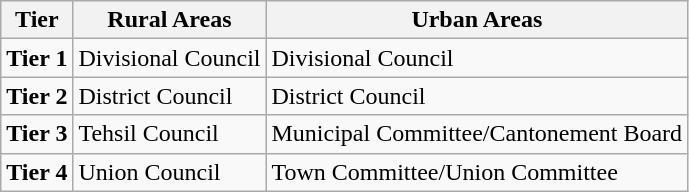<table class="wikitable">
<tr>
<th>Tier</th>
<th>Rural Areas</th>
<th>Urban Areas</th>
</tr>
<tr>
<td><strong>Tier 1</strong></td>
<td>Divisional Council</td>
<td>Divisional Council</td>
</tr>
<tr>
<td><strong>Tier 2</strong></td>
<td>District Council</td>
<td>District Council</td>
</tr>
<tr>
<td><strong>Tier 3</strong></td>
<td>Tehsil Council</td>
<td>Municipal Committee/Cantonement Board</td>
</tr>
<tr>
<td><strong>Tier 4</strong></td>
<td>Union Council</td>
<td>Town Committee/Union Committee</td>
</tr>
</table>
